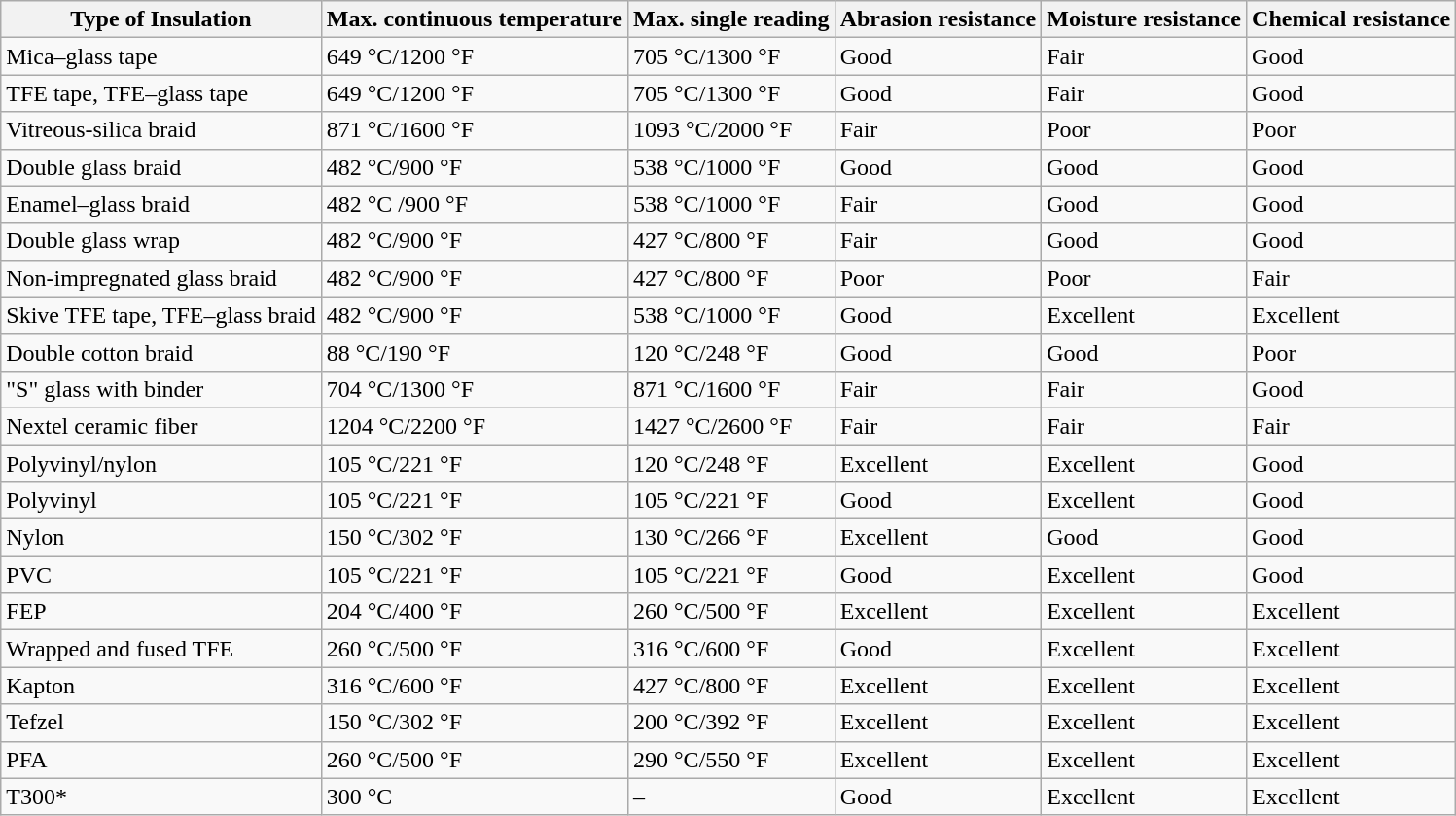<table class="wikitable sortable">
<tr>
<th>Type of Insulation</th>
<th data-sort-type="number">Max. continuous temperature</th>
<th data-sort-type="number">Max. single reading</th>
<th>Abrasion resistance</th>
<th>Moisture resistance</th>
<th>Chemical resistance</th>
</tr>
<tr>
<td>Mica–glass tape</td>
<td>649 °C/1200 °F</td>
<td>705 °C/1300 °F</td>
<td>Good</td>
<td>Fair</td>
<td>Good</td>
</tr>
<tr>
<td>TFE tape, TFE–glass tape</td>
<td>649 °C/1200 °F</td>
<td>705 °C/1300 °F</td>
<td>Good</td>
<td>Fair</td>
<td>Good</td>
</tr>
<tr>
<td>Vitreous-silica braid</td>
<td>871 °C/1600 °F</td>
<td>1093 °C/2000 °F</td>
<td>Fair</td>
<td>Poor</td>
<td>Poor</td>
</tr>
<tr>
<td>Double glass braid</td>
<td>482 °C/900 °F</td>
<td>538 °C/1000 °F</td>
<td>Good</td>
<td>Good</td>
<td>Good</td>
</tr>
<tr>
<td>Enamel–glass braid</td>
<td>482 °C /900 °F</td>
<td>538 °C/1000 °F</td>
<td>Fair</td>
<td>Good</td>
<td>Good</td>
</tr>
<tr>
<td>Double glass wrap</td>
<td>482 °C/900 °F</td>
<td>427 °C/800 °F</td>
<td>Fair</td>
<td>Good</td>
<td>Good</td>
</tr>
<tr>
<td>Non-impregnated glass braid</td>
<td>482 °C/900 °F</td>
<td>427 °C/800 °F</td>
<td>Poor</td>
<td>Poor</td>
<td>Fair</td>
</tr>
<tr>
<td>Skive TFE tape, TFE–glass braid</td>
<td>482 °C/900 °F</td>
<td>538 °C/1000 °F</td>
<td>Good</td>
<td>Excellent</td>
<td>Excellent</td>
</tr>
<tr>
<td>Double cotton braid</td>
<td>88 °C/190 °F</td>
<td>120 °C/248 °F</td>
<td>Good</td>
<td>Good</td>
<td>Poor</td>
</tr>
<tr>
<td>"S" glass with binder</td>
<td>704 °C/1300 °F</td>
<td>871 °C/1600 °F</td>
<td>Fair</td>
<td>Fair</td>
<td>Good</td>
</tr>
<tr>
<td>Nextel ceramic fiber</td>
<td>1204 °C/2200 °F</td>
<td>1427 °C/2600 °F</td>
<td>Fair</td>
<td>Fair</td>
<td>Fair</td>
</tr>
<tr>
<td>Polyvinyl/nylon</td>
<td>105 °C/221 °F</td>
<td>120 °C/248 °F</td>
<td>Excellent</td>
<td>Excellent</td>
<td>Good</td>
</tr>
<tr>
<td>Polyvinyl</td>
<td>105 °C/221 °F</td>
<td>105 °C/221 °F</td>
<td>Good</td>
<td>Excellent</td>
<td>Good</td>
</tr>
<tr>
<td>Nylon</td>
<td>150 °C/302 °F</td>
<td>130 °C/266 °F</td>
<td>Excellent</td>
<td>Good</td>
<td>Good</td>
</tr>
<tr>
<td>PVC</td>
<td>105 °C/221 °F</td>
<td>105 °C/221 °F</td>
<td>Good</td>
<td>Excellent</td>
<td>Good</td>
</tr>
<tr>
<td>FEP</td>
<td>204 °C/400 °F</td>
<td>260 °C/500 °F</td>
<td>Excellent</td>
<td>Excellent</td>
<td>Excellent</td>
</tr>
<tr>
<td>Wrapped and fused TFE</td>
<td>260 °C/500 °F</td>
<td>316 °C/600 °F</td>
<td>Good</td>
<td>Excellent</td>
<td>Excellent</td>
</tr>
<tr>
<td>Kapton</td>
<td>316 °C/600 °F</td>
<td>427 °C/800 °F</td>
<td>Excellent</td>
<td>Excellent</td>
<td>Excellent</td>
</tr>
<tr>
<td>Tefzel</td>
<td>150 °C/302 °F</td>
<td>200 °C/392 °F</td>
<td>Excellent</td>
<td>Excellent</td>
<td>Excellent</td>
</tr>
<tr>
<td>PFA</td>
<td>260 °C/500 °F</td>
<td>290 °C/550 °F</td>
<td>Excellent</td>
<td>Excellent</td>
<td>Excellent</td>
</tr>
<tr>
<td>T300*</td>
<td>300 °C</td>
<td>–</td>
<td>Good</td>
<td>Excellent</td>
<td>Excellent</td>
</tr>
</table>
